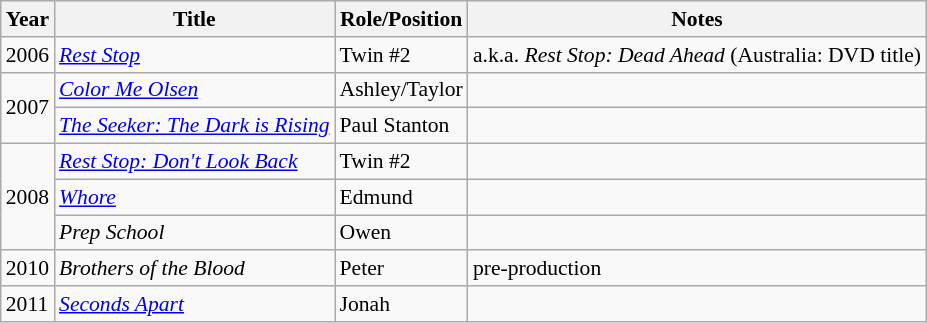<table class="wikitable" style="font-size: 90%;">
<tr>
<th>Year</th>
<th>Title</th>
<th>Role/Position</th>
<th>Notes</th>
</tr>
<tr>
<td rowspan =1>2006</td>
<td><a href='#'><em>Rest Stop</em></a></td>
<td>Twin #2</td>
<td>a.k.a. <em>Rest Stop: Dead Ahead</em> (Australia: DVD title)</td>
</tr>
<tr>
<td rowspan =2>2007</td>
<td><em><a href='#'>Color Me Olsen</a></em></td>
<td>Ashley/Taylor</td>
<td></td>
</tr>
<tr>
<td><a href='#'><em>The Seeker: The Dark is Rising</em></a></td>
<td>Paul Stanton</td>
<td></td>
</tr>
<tr>
<td rowspan =3>2008</td>
<td><em><a href='#'>Rest Stop: Don't Look Back</a></em></td>
<td>Twin #2</td>
<td></td>
</tr>
<tr>
<td><a href='#'><em>Whore</em></a></td>
<td>Edmund</td>
<td></td>
</tr>
<tr>
<td><em>Prep School</em></td>
<td>Owen</td>
<td></td>
</tr>
<tr>
<td rowspan =1>2010</td>
<td><em>Brothers of the Blood</em></td>
<td>Peter</td>
<td>pre-production</td>
</tr>
<tr>
<td rowspan =2>2011</td>
<td><em><a href='#'>Seconds Apart</a></em></td>
<td>Jonah</td>
<td></td>
</tr>
</table>
